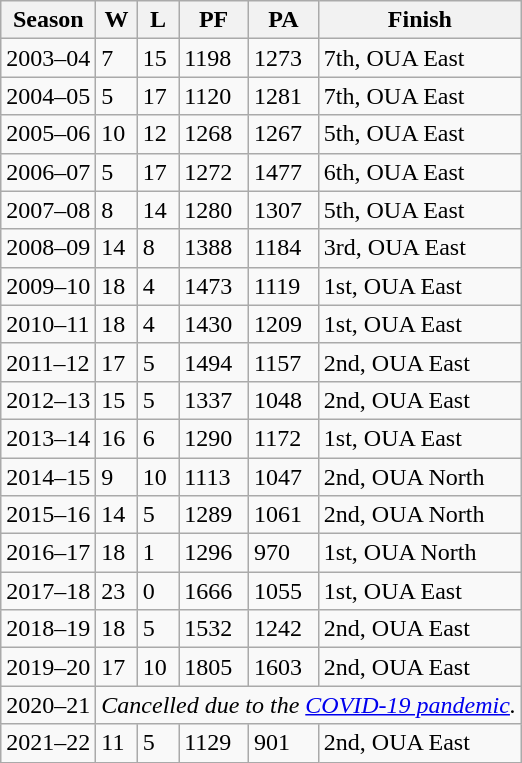<table class="wikitable">
<tr>
<th>Season</th>
<th>W</th>
<th>L</th>
<th>PF</th>
<th>PA</th>
<th>Finish</th>
</tr>
<tr>
<td>2003–04</td>
<td>7</td>
<td>15</td>
<td>1198</td>
<td>1273</td>
<td>7th, OUA East</td>
</tr>
<tr>
<td>2004–05</td>
<td>5</td>
<td>17</td>
<td>1120</td>
<td>1281</td>
<td>7th, OUA East</td>
</tr>
<tr>
<td>2005–06</td>
<td>10</td>
<td>12</td>
<td>1268</td>
<td>1267</td>
<td>5th, OUA East</td>
</tr>
<tr>
<td>2006–07</td>
<td>5</td>
<td>17</td>
<td>1272</td>
<td>1477</td>
<td>6th, OUA East</td>
</tr>
<tr>
<td>2007–08</td>
<td>8</td>
<td>14</td>
<td>1280</td>
<td>1307</td>
<td>5th, OUA East</td>
</tr>
<tr>
<td>2008–09</td>
<td>14</td>
<td>8</td>
<td>1388</td>
<td>1184</td>
<td>3rd, OUA East</td>
</tr>
<tr>
<td>2009–10</td>
<td>18</td>
<td>4</td>
<td>1473</td>
<td>1119</td>
<td>1st, OUA East</td>
</tr>
<tr>
<td>2010–11</td>
<td>18</td>
<td>4</td>
<td>1430</td>
<td>1209</td>
<td>1st, OUA East</td>
</tr>
<tr>
<td>2011–12</td>
<td>17</td>
<td>5</td>
<td>1494</td>
<td>1157</td>
<td>2nd, OUA East</td>
</tr>
<tr>
<td>2012–13</td>
<td>15</td>
<td>5</td>
<td>1337</td>
<td>1048</td>
<td>2nd, OUA East</td>
</tr>
<tr>
<td>2013–14</td>
<td>16</td>
<td>6</td>
<td>1290</td>
<td>1172</td>
<td>1st, OUA East</td>
</tr>
<tr>
<td>2014–15</td>
<td>9</td>
<td>10</td>
<td>1113</td>
<td>1047</td>
<td>2nd, OUA North</td>
</tr>
<tr>
<td>2015–16</td>
<td>14</td>
<td>5</td>
<td>1289</td>
<td>1061</td>
<td>2nd, OUA North</td>
</tr>
<tr>
<td>2016–17</td>
<td>18</td>
<td>1</td>
<td>1296</td>
<td>970</td>
<td>1st, OUA North</td>
</tr>
<tr>
<td>2017–18</td>
<td>23</td>
<td>0</td>
<td>1666</td>
<td>1055</td>
<td>1st, OUA East</td>
</tr>
<tr>
<td>2018–19</td>
<td>18</td>
<td>5</td>
<td>1532</td>
<td>1242</td>
<td>2nd, OUA East</td>
</tr>
<tr>
<td>2019–20</td>
<td>17</td>
<td>10</td>
<td>1805</td>
<td>1603</td>
<td>2nd, OUA East</td>
</tr>
<tr>
<td>2020–21</td>
<td colspan="5"><em>Cancelled due to the <a href='#'>COVID-19 pandemic</a>.</em></td>
</tr>
<tr>
<td>2021–22</td>
<td>11</td>
<td>5</td>
<td>1129</td>
<td>901</td>
<td>2nd, OUA East</td>
</tr>
</table>
